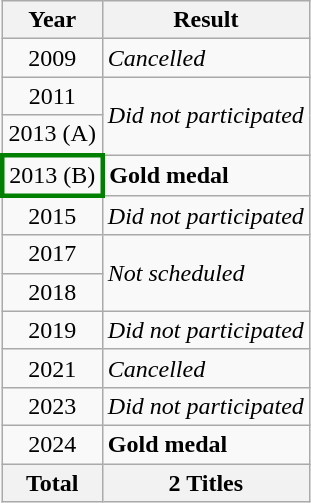<table class="wikitable" style="text-align: center;">
<tr>
<th>Year</th>
<th>Result</th>
</tr>
<tr>
<td> 2009</td>
<td style="text-align:left;"><em>Cancelled</em> </td>
</tr>
<tr>
<td> 2011</td>
<td rowspan=2 style="text-align:left;"><em>Did not participated</em></td>
</tr>
<tr>
<td> 2013 (A)</td>
</tr>
<tr>
<td style="border: 3px solid green"> 2013 (B)</td>
<td style="text-align:left;"><strong> Gold medal</strong></td>
</tr>
<tr>
<td> 2015</td>
<td style="text-align:left;"><em>Did not participated</em></td>
</tr>
<tr>
<td> 2017</td>
<td rowspan=2 style="text-align:left;"><em>Not scheduled</em></td>
</tr>
<tr>
<td> 2018</td>
</tr>
<tr>
<td> 2019</td>
<td style="text-align:left;"><em>Did not participated</em></td>
</tr>
<tr>
<td> 2021</td>
<td style="text-align:left;"><em>Cancelled</em></td>
</tr>
<tr>
<td> 2023</td>
<td style="text-align:left;"><em>Did not participated</em></td>
</tr>
<tr>
<td> 2024</td>
<td style="text-align:left;"><strong> Gold medal</strong></td>
</tr>
<tr>
<th>Total</th>
<th>2 Titles</th>
</tr>
</table>
